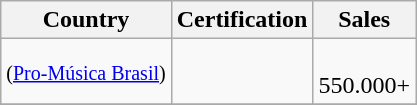<table class="wikitable">
<tr>
<th>Country</th>
<th>Certification</th>
<th>Sales</th>
</tr>
<tr>
<td> <small>(<a href='#'>Pro-Música Brasil</a>)</small></td>
<td align="center"><br></td>
<td><br>550.000+</td>
</tr>
<tr>
</tr>
</table>
